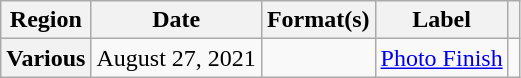<table class="wikitable plainrowheaders">
<tr>
<th scope="col">Region</th>
<th scope="col">Date</th>
<th scope="col">Format(s)</th>
<th scope="col">Label</th>
<th scope="col"></th>
</tr>
<tr>
<th scope="row">Various</th>
<td>August 27, 2021</td>
<td></td>
<td><a href='#'>Photo Finish</a></td>
<td style="text-align:center;"></td>
</tr>
</table>
